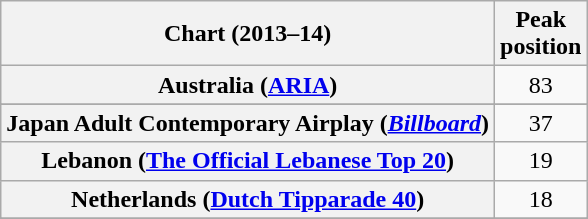<table class="wikitable sortable plainrowheaders">
<tr>
<th>Chart (2013–14)</th>
<th>Peak<br>position</th>
</tr>
<tr>
<th scope="row">Australia (<a href='#'>ARIA</a>)</th>
<td style="text-align:center;">83</td>
</tr>
<tr>
</tr>
<tr>
<th scope="row">Japan Adult Contemporary Airplay (<em><a href='#'>Billboard</a></em>)</th>
<td style="text-align:center;">37</td>
</tr>
<tr>
<th scope="row">Lebanon (<a href='#'>The Official Lebanese Top 20</a>)</th>
<td style="text-align:center;">19</td>
</tr>
<tr>
<th scope="row">Netherlands (<a href='#'>Dutch Tipparade 40</a>)</th>
<td style="text-align:center;">18</td>
</tr>
<tr>
</tr>
<tr>
</tr>
<tr>
</tr>
</table>
